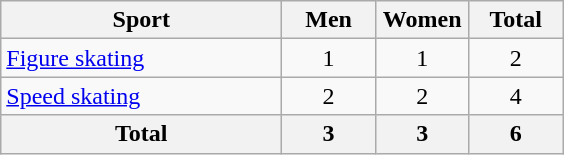<table class="wikitable sortable" style="text-align:center;">
<tr>
<th width=180>Sport</th>
<th width=55>Men</th>
<th width=55>Women</th>
<th width=55>Total</th>
</tr>
<tr>
<td align=left><a href='#'>Figure skating</a></td>
<td>1</td>
<td>1</td>
<td>2</td>
</tr>
<tr>
<td align=left><a href='#'>Speed skating</a></td>
<td>2</td>
<td>2</td>
<td>4</td>
</tr>
<tr>
<th>Total</th>
<th>3</th>
<th>3</th>
<th>6</th>
</tr>
</table>
